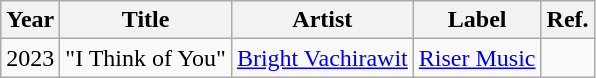<table class="wikitable">
<tr>
<th>Year</th>
<th>Title</th>
<th>Artist</th>
<th>Label</th>
<th>Ref.</th>
</tr>
<tr>
<td>2023</td>
<td>"I Think of You"</td>
<td><a href='#'> Bright Vachirawit</a></td>
<td><a href='#'>Riser Music</a></td>
<td><br></td>
</tr>
</table>
